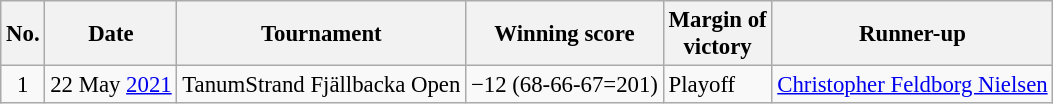<table class="wikitable" style="font-size:95%;">
<tr>
<th>No.</th>
<th>Date</th>
<th>Tournament</th>
<th>Winning score</th>
<th>Margin of<br>victory</th>
<th>Runner-up</th>
</tr>
<tr>
<td align=center>1</td>
<td align=right>22 May <a href='#'>2021</a></td>
<td>TanumStrand Fjällbacka Open</td>
<td>−12 (68-66-67=201)</td>
<td>Playoff</td>
<td> <a href='#'>Christopher Feldborg Nielsen</a></td>
</tr>
</table>
